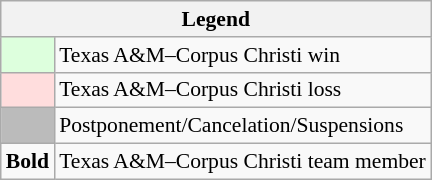<table class="wikitable" style="font-size:90%">
<tr>
<th colspan="2">Legend</th>
</tr>
<tr>
<td bgcolor="#ddffdd"> </td>
<td>Texas A&M–Corpus Christi win</td>
</tr>
<tr>
<td bgcolor="#ffdddd"> </td>
<td>Texas A&M–Corpus Christi loss</td>
</tr>
<tr>
<td bgcolor="#bbbbbb"> </td>
<td>Postponement/Cancelation/Suspensions</td>
</tr>
<tr>
<td><strong>Bold</strong></td>
<td>Texas A&M–Corpus Christi team member</td>
</tr>
</table>
